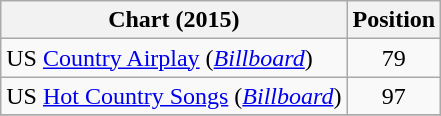<table class="wikitable sortable">
<tr>
<th scope="col">Chart (2015)</th>
<th scope="col">Position</th>
</tr>
<tr>
<td>US <a href='#'>Country Airplay</a> (<em><a href='#'>Billboard</a></em>)</td>
<td align="center">79</td>
</tr>
<tr>
<td>US <a href='#'>Hot Country Songs</a> (<em><a href='#'>Billboard</a></em>)</td>
<td align="center">97</td>
</tr>
<tr>
</tr>
</table>
